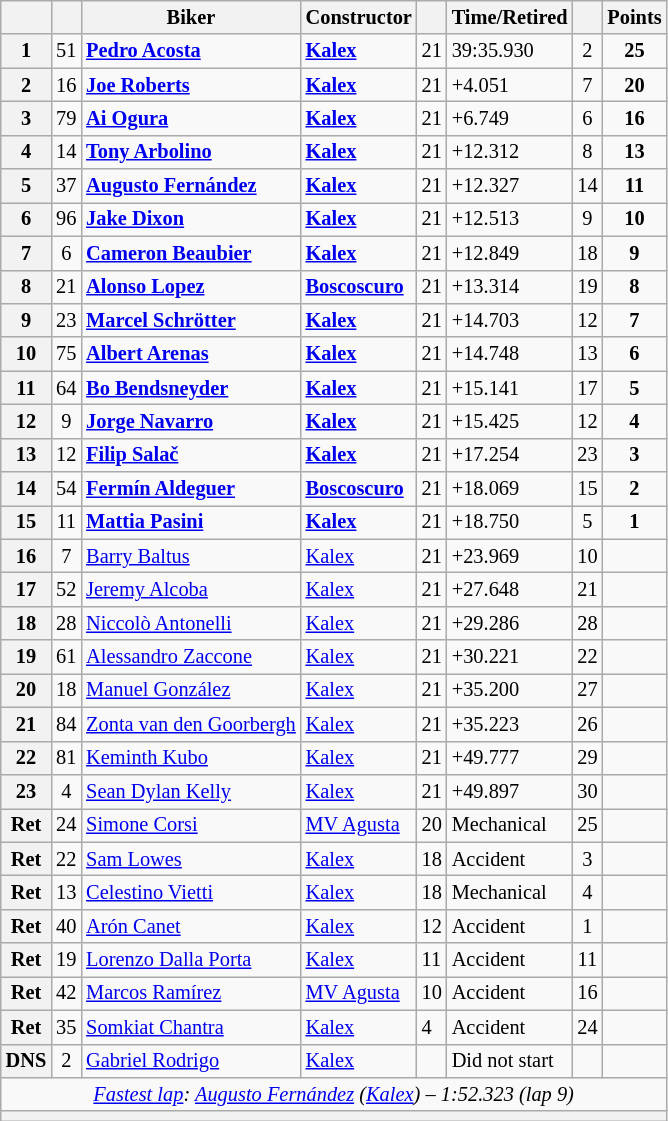<table class="wikitable sortable" style="font-size: 85%;">
<tr>
<th scope="col"></th>
<th scope="col"></th>
<th scope="col">Biker</th>
<th scope="col">Constructor</th>
<th scope="col" class="unsortable"></th>
<th scope="col" class="unsortable">Time/Retired</th>
<th scope="col"></th>
<th scope="col">Points</th>
</tr>
<tr>
<th scope="row">1</th>
<td align="center">51</td>
<td> <strong><a href='#'>Pedro Acosta</a></strong></td>
<td><strong><a href='#'>Kalex</a></strong></td>
<td>21</td>
<td>39:35.930</td>
<td align="center">2</td>
<td align="center"><strong>25</strong></td>
</tr>
<tr>
<th scope="row">2</th>
<td align="center">16</td>
<td> <strong><a href='#'>Joe Roberts</a></strong></td>
<td><strong><a href='#'>Kalex</a></strong></td>
<td>21</td>
<td>+4.051</td>
<td align="center">7</td>
<td align="center"><strong>20</strong></td>
</tr>
<tr>
<th scope="row">3</th>
<td align="center">79</td>
<td> <strong><a href='#'>Ai Ogura</a></strong></td>
<td><strong><a href='#'>Kalex</a></strong></td>
<td>21</td>
<td>+6.749</td>
<td align="center">6</td>
<td align="center"><strong>16</strong></td>
</tr>
<tr>
<th scope="row">4</th>
<td align="center">14</td>
<td> <strong><a href='#'>Tony Arbolino</a></strong></td>
<td><strong><a href='#'>Kalex</a></strong></td>
<td>21</td>
<td>+12.312</td>
<td align="center">8</td>
<td align="center"><strong>13</strong></td>
</tr>
<tr>
<th scope="row">5</th>
<td align="center">37</td>
<td> <strong><a href='#'>Augusto Fernández</a></strong></td>
<td><strong><a href='#'>Kalex</a></strong></td>
<td>21</td>
<td>+12.327</td>
<td align="center">14</td>
<td align="center"><strong>11</strong></td>
</tr>
<tr>
<th scope="row">6</th>
<td align="center">96</td>
<td> <strong><a href='#'>Jake Dixon</a></strong></td>
<td><strong><a href='#'>Kalex</a></strong></td>
<td>21</td>
<td>+12.513</td>
<td align="center">9</td>
<td align="center"><strong>10</strong></td>
</tr>
<tr>
<th scope="row">7</th>
<td align="center">6</td>
<td> <strong><a href='#'>Cameron Beaubier</a></strong></td>
<td><strong><a href='#'>Kalex</a></strong></td>
<td>21</td>
<td>+12.849</td>
<td align="center">18</td>
<td align="center"><strong>9</strong></td>
</tr>
<tr>
<th scope="row">8</th>
<td align="center">21</td>
<td> <strong><a href='#'>Alonso Lopez</a></strong></td>
<td><strong><a href='#'>Boscoscuro</a></strong></td>
<td>21</td>
<td>+13.314</td>
<td align="center">19</td>
<td align="center"><strong>8</strong></td>
</tr>
<tr>
<th scope="row">9</th>
<td align="center">23</td>
<td> <strong><a href='#'>Marcel Schrötter</a></strong></td>
<td><strong><a href='#'>Kalex</a></strong></td>
<td>21</td>
<td>+14.703</td>
<td align="center">12</td>
<td align="center"><strong>7</strong></td>
</tr>
<tr>
<th scope="row">10</th>
<td align="center">75</td>
<td> <strong><a href='#'>Albert Arenas</a></strong></td>
<td><strong><a href='#'>Kalex</a></strong></td>
<td>21</td>
<td>+14.748</td>
<td align="center">13</td>
<td align="center"><strong>6</strong></td>
</tr>
<tr>
<th scope="row">11</th>
<td align="center">64</td>
<td> <strong><a href='#'>Bo Bendsneyder</a></strong></td>
<td><strong><a href='#'>Kalex</a></strong></td>
<td>21</td>
<td>+15.141</td>
<td align="center">17</td>
<td align="center"><strong>5</strong></td>
</tr>
<tr>
<th scope="row">12</th>
<td align="center">9</td>
<td> <strong><a href='#'>Jorge Navarro</a></strong></td>
<td><strong><a href='#'>Kalex</a></strong></td>
<td>21</td>
<td>+15.425</td>
<td align="center">12</td>
<td align="center"><strong>4</strong></td>
</tr>
<tr>
<th scope="row">13</th>
<td align="center">12</td>
<td> <strong><a href='#'>Filip Salač</a></strong></td>
<td><strong><a href='#'>Kalex</a></strong></td>
<td>21</td>
<td>+17.254</td>
<td align="center">23</td>
<td align="center"><strong>3</strong></td>
</tr>
<tr>
<th scope="row">14</th>
<td align="center">54</td>
<td> <strong><a href='#'>Fermín Aldeguer</a></strong></td>
<td><strong><a href='#'>Boscoscuro</a></strong></td>
<td>21</td>
<td>+18.069</td>
<td align="center">15</td>
<td align="center"><strong>2</strong></td>
</tr>
<tr>
<th scope="row">15</th>
<td align="center">11</td>
<td> <strong><a href='#'>Mattia Pasini</a></strong></td>
<td><strong><a href='#'>Kalex</a></strong></td>
<td>21</td>
<td>+18.750</td>
<td align="center">5</td>
<td align="center"><strong>1</strong></td>
</tr>
<tr>
<th scope="row">16</th>
<td align="center">7</td>
<td> <a href='#'>Barry Baltus</a></td>
<td><a href='#'>Kalex</a></td>
<td>21</td>
<td>+23.969</td>
<td align="center">10</td>
<td></td>
</tr>
<tr>
<th scope="row">17</th>
<td align="center">52</td>
<td> <a href='#'>Jeremy Alcoba</a></td>
<td><a href='#'>Kalex</a></td>
<td>21</td>
<td>+27.648</td>
<td align="center">21</td>
<td></td>
</tr>
<tr>
<th scope="row">18</th>
<td align="center">28</td>
<td> <a href='#'>Niccolò Antonelli</a></td>
<td><a href='#'>Kalex</a></td>
<td>21</td>
<td>+29.286</td>
<td align="center">28</td>
<td></td>
</tr>
<tr>
<th scope="row">19</th>
<td align="center">61</td>
<td> <a href='#'>Alessandro Zaccone</a></td>
<td><a href='#'>Kalex</a></td>
<td>21</td>
<td>+30.221</td>
<td align="center">22</td>
<td></td>
</tr>
<tr>
<th scope="row">20</th>
<td align="center">18</td>
<td> <a href='#'>Manuel González</a></td>
<td><a href='#'>Kalex</a></td>
<td>21</td>
<td>+35.200</td>
<td align="center">27</td>
<td></td>
</tr>
<tr>
<th scope="row">21</th>
<td align="center">84</td>
<td> <a href='#'>Zonta van den Goorbergh</a></td>
<td><a href='#'>Kalex</a></td>
<td>21</td>
<td>+35.223</td>
<td align="center">26</td>
<td></td>
</tr>
<tr>
<th scope="row">22</th>
<td align="center">81</td>
<td> <a href='#'>Keminth Kubo</a></td>
<td><a href='#'>Kalex</a></td>
<td>21</td>
<td>+49.777</td>
<td align="center">29</td>
<td></td>
</tr>
<tr>
<th scope="row">23</th>
<td align="center">4</td>
<td> <a href='#'>Sean Dylan Kelly</a></td>
<td><a href='#'>Kalex</a></td>
<td>21</td>
<td>+49.897</td>
<td align="center">30</td>
<td></td>
</tr>
<tr>
<th scope="row">Ret</th>
<td align="center">24</td>
<td> <a href='#'>Simone Corsi</a></td>
<td><a href='#'>MV Agusta</a></td>
<td>20</td>
<td>Mechanical</td>
<td align="center">25</td>
<td></td>
</tr>
<tr>
<th scope="row">Ret</th>
<td align="center">22</td>
<td> <a href='#'>Sam Lowes</a></td>
<td><a href='#'>Kalex</a></td>
<td>18</td>
<td>Accident</td>
<td align="center">3</td>
</tr>
<tr>
<th scope="row">Ret</th>
<td align="center">13</td>
<td> <a href='#'>Celestino Vietti</a></td>
<td><a href='#'>Kalex</a></td>
<td>18</td>
<td>Mechanical</td>
<td align="center">4</td>
<td></td>
</tr>
<tr>
<th scope="row">Ret</th>
<td align="center">40</td>
<td> <a href='#'>Arón Canet</a></td>
<td><a href='#'>Kalex</a></td>
<td>12</td>
<td>Accident</td>
<td align="center">1</td>
<td></td>
</tr>
<tr>
<th scope="row">Ret</th>
<td align="center">19</td>
<td> <a href='#'>Lorenzo Dalla Porta</a></td>
<td><a href='#'>Kalex</a></td>
<td>11</td>
<td>Accident</td>
<td align="center">11</td>
<td></td>
</tr>
<tr>
<th scope="row">Ret</th>
<td align="center">42</td>
<td> <a href='#'>Marcos Ramírez</a></td>
<td><a href='#'>MV Agusta</a></td>
<td>10</td>
<td>Accident</td>
<td align="center">16</td>
<td></td>
</tr>
<tr>
<th scope="row">Ret</th>
<td align="center">35</td>
<td> <a href='#'>Somkiat Chantra</a></td>
<td><a href='#'>Kalex</a></td>
<td>4</td>
<td>Accident</td>
<td align="center">24</td>
<td></td>
</tr>
<tr>
<th scope="row">DNS</th>
<td align="center">2</td>
<td> <a href='#'>Gabriel Rodrigo</a></td>
<td><a href='#'>Kalex</a></td>
<td></td>
<td>Did not start</td>
<td align="center"></td>
<td></td>
</tr>
<tr class="sortbottom">
<td colspan="8" style="text-align:center"><em><a href='#'>Fastest lap</a>:  <a href='#'>Augusto Fernández</a> (<a href='#'>Kalex</a>) – 1:52.323 (lap 9)</em></td>
</tr>
<tr>
<th colspan=8></th>
</tr>
</table>
